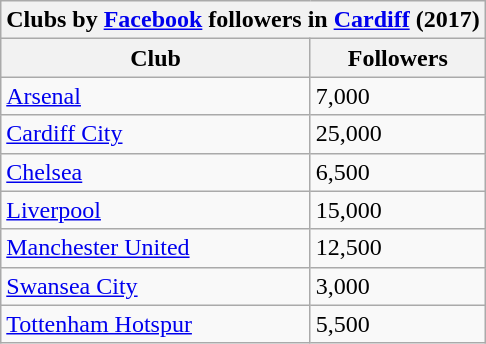<table class="wikitable sortable">
<tr>
<th colspan="2">Clubs by <a href='#'>Facebook</a> followers in <a href='#'>Cardiff</a> (2017)</th>
</tr>
<tr>
<th>Club</th>
<th>Followers</th>
</tr>
<tr>
<td> <a href='#'>Arsenal</a></td>
<td>7,000</td>
</tr>
<tr>
<td> <a href='#'>Cardiff City</a></td>
<td>25,000</td>
</tr>
<tr>
<td> <a href='#'>Chelsea</a></td>
<td>6,500</td>
</tr>
<tr>
<td> <a href='#'>Liverpool</a></td>
<td>15,000</td>
</tr>
<tr>
<td> <a href='#'>Manchester United</a></td>
<td>12,500</td>
</tr>
<tr>
<td> <a href='#'>Swansea City</a></td>
<td>3,000</td>
</tr>
<tr>
<td> <a href='#'>Tottenham Hotspur</a></td>
<td>5,500</td>
</tr>
</table>
